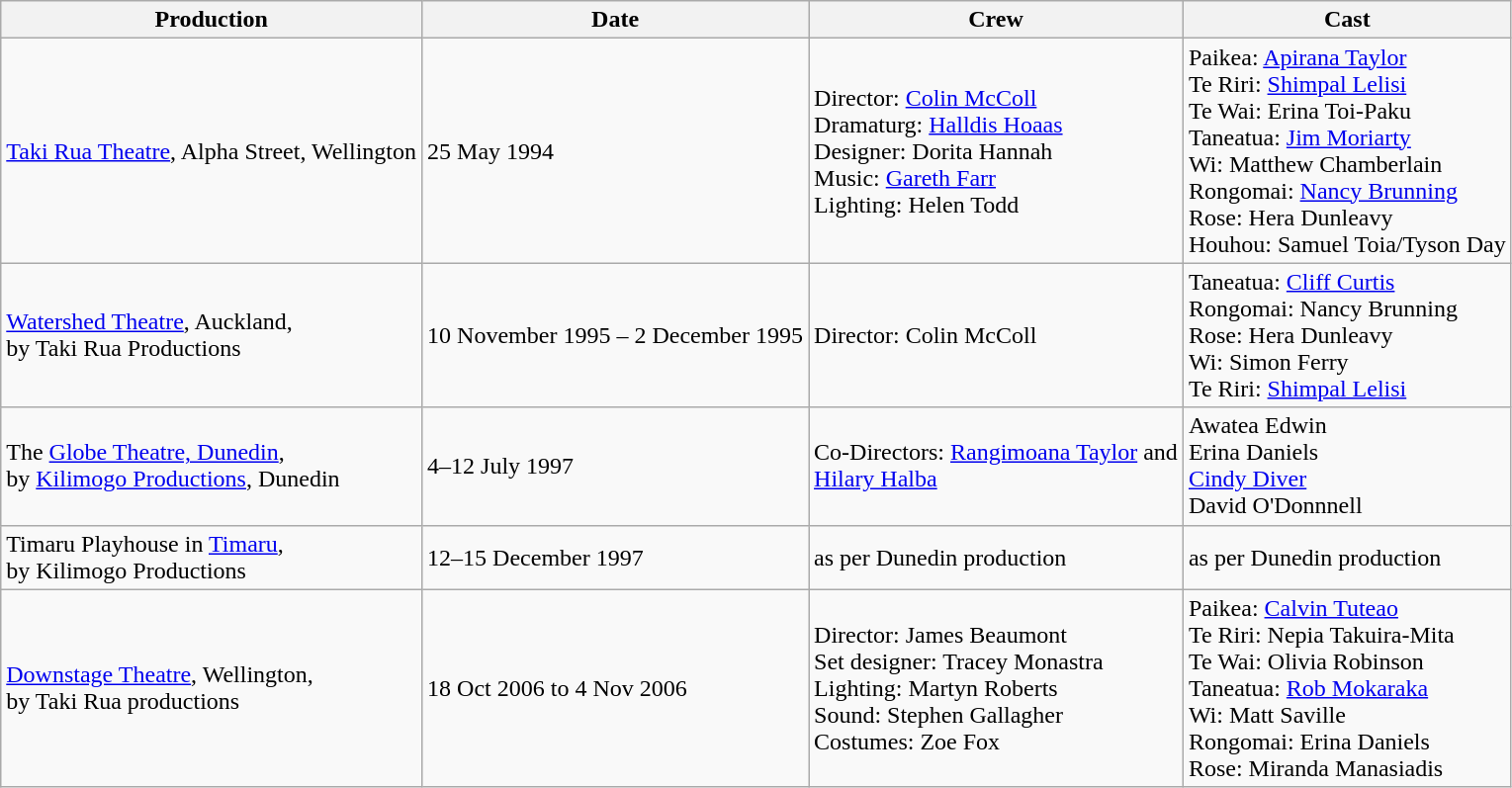<table class="wikitable">
<tr>
<th>Production</th>
<th>Date</th>
<th>Crew</th>
<th>Cast</th>
</tr>
<tr>
<td><a href='#'>Taki Rua Theatre</a>, Alpha Street, Wellington</td>
<td>25 May 1994</td>
<td>Director: <a href='#'>Colin McColl</a><br>Dramaturg: <a href='#'>Halldis Hoaas</a><br>Designer: Dorita Hannah<br>Music: <a href='#'>Gareth Farr</a><br>Lighting: Helen Todd</td>
<td>Paikea: <a href='#'>Apirana Taylor</a><br>Te Riri: <a href='#'>Shimpal Lelisi</a><br>Te Wai: Erina Toi-Paku<br>Taneatua: <a href='#'>Jim Moriarty</a><br>Wi: Matthew Chamberlain<br>Rongomai: <a href='#'>Nancy Brunning</a><br>Rose: Hera Dunleavy<br>Houhou: Samuel Toia/Tyson Day</td>
</tr>
<tr>
<td><a href='#'>Watershed Theatre</a>, Auckland,<br>by Taki Rua Productions</td>
<td>10 November 1995 – 2 December 1995</td>
<td>Director: Colin McColl</td>
<td>Taneatua: <a href='#'>Cliff Curtis</a><br>Rongomai: Nancy Brunning<br>Rose: Hera Dunleavy<br>Wi: Simon Ferry<br>Te Riri: <a href='#'>Shimpal Lelisi</a></td>
</tr>
<tr>
<td>The <a href='#'>Globe Theatre, Dunedin</a>,<br>by <a href='#'>Kilimogo Productions</a>, Dunedin</td>
<td>4–12 July 1997</td>
<td>Co-Directors: <a href='#'>Rangimoana Taylor</a> and<br><a href='#'>Hilary Halba</a></td>
<td>Awatea Edwin<br>Erina Daniels<br><a href='#'>Cindy Diver</a><br>David O'Donnnell</td>
</tr>
<tr>
<td>Timaru Playhouse in <a href='#'>Timaru</a>,<br>by Kilimogo Productions</td>
<td>12–15 December 1997</td>
<td>as per Dunedin production</td>
<td>as per Dunedin production</td>
</tr>
<tr>
<td><a href='#'>Downstage Theatre</a>, Wellington,<br>by Taki Rua productions</td>
<td>18 Oct 2006 to 4 Nov 2006</td>
<td>Director: James Beaumont<br>Set designer: Tracey Monastra<br>Lighting: Martyn Roberts<br>Sound: Stephen Gallagher<br>Costumes: Zoe Fox</td>
<td>Paikea: <a href='#'>Calvin Tuteao</a><br>Te Riri: Nepia Takuira-Mita<br>Te Wai: Olivia Robinson<br>Taneatua: <a href='#'>Rob Mokaraka</a><br>Wi: Matt Saville<br>Rongomai: Erina Daniels<br>Rose: Miranda Manasiadis</td>
</tr>
</table>
